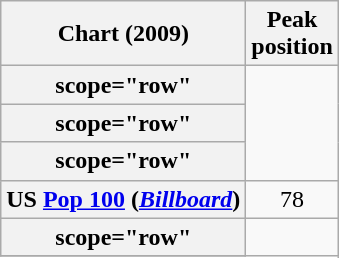<table class="wikitable sortable plainrowheaders" style="text-align:center;">
<tr>
<th scope="col">Chart (2009)</th>
<th scope="col">Peak<br>position</th>
</tr>
<tr>
<th>scope="row"</th>
</tr>
<tr>
<th>scope="row"</th>
</tr>
<tr>
<th>scope="row"</th>
</tr>
<tr>
<th scope="row">US <a href='#'>Pop 100</a> (<a href='#'><em>Billboard</em></a>)</th>
<td>78</td>
</tr>
<tr>
<th>scope="row"</th>
</tr>
<tr>
</tr>
</table>
